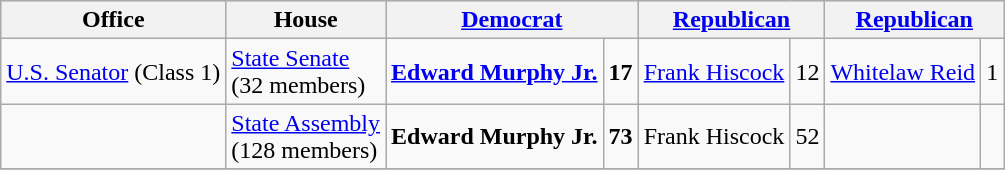<table class=wikitable>
<tr bgcolor=lightgrey>
<th>Office</th>
<th>House</th>
<th colspan="2"><a href='#'>Democrat</a></th>
<th colspan="2"><a href='#'>Republican</a></th>
<th colspan="2"><a href='#'>Republican</a></th>
</tr>
<tr>
<td><a href='#'>U.S. Senator</a> (Class 1)</td>
<td><a href='#'>State Senate</a> <br>(32 members)</td>
<td><strong><a href='#'>Edward Murphy Jr.</a></strong></td>
<td align="right"><strong>17</strong></td>
<td><a href='#'>Frank Hiscock</a></td>
<td align="right">12</td>
<td><a href='#'>Whitelaw Reid</a></td>
<td align="right">1</td>
</tr>
<tr>
<td></td>
<td><a href='#'>State Assembly</a> <br>(128 members)</td>
<td><strong>Edward Murphy Jr.</strong></td>
<td align="right"><strong>73</strong></td>
<td>Frank Hiscock</td>
<td align="right">52</td>
<td></td>
<td></td>
</tr>
<tr>
</tr>
</table>
